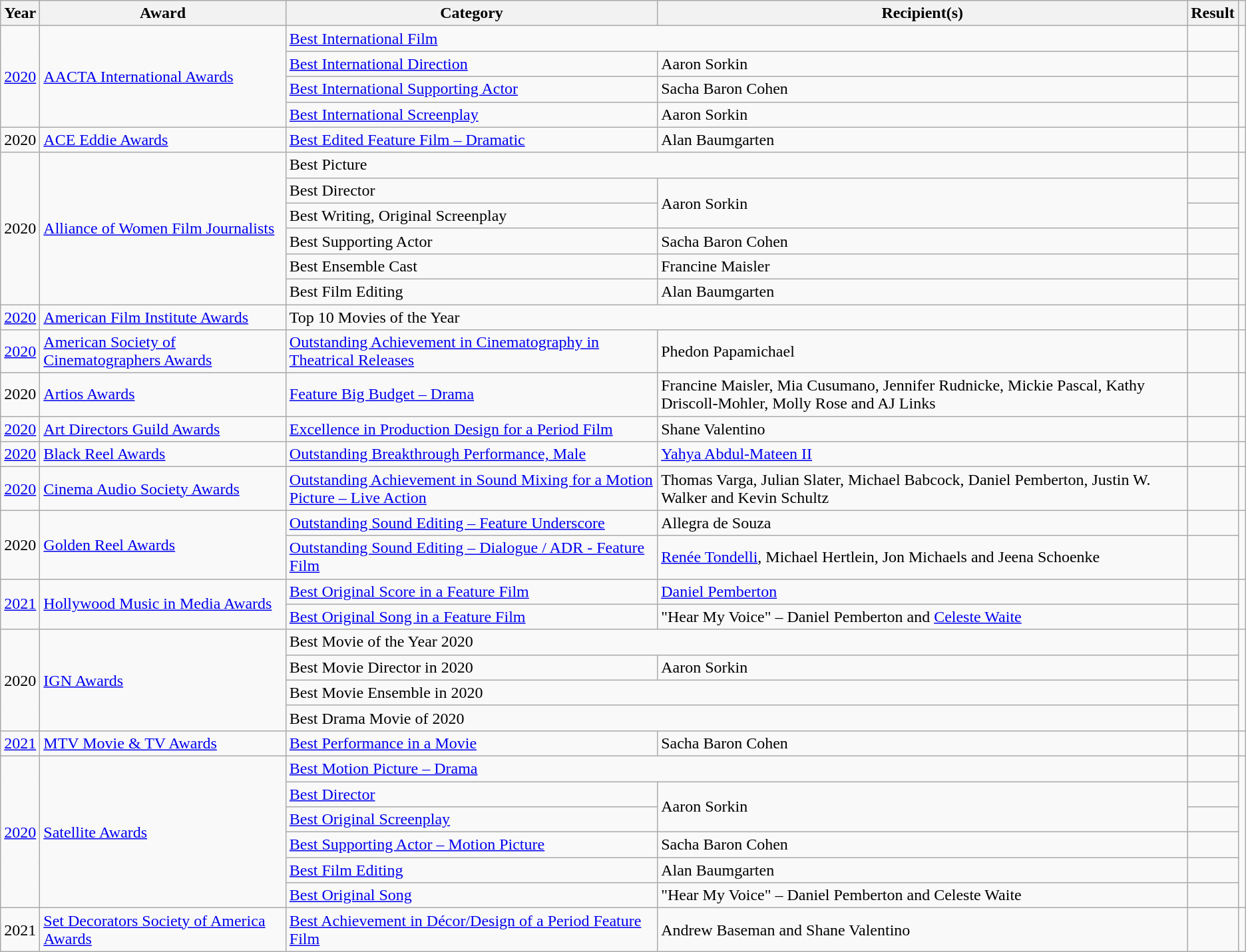<table class="wikitable unsortable plainrowheaders">
<tr>
<th scope="col">Year</th>
<th scope="col">Award</th>
<th scope="col">Category</th>
<th scope="col">Recipient(s)</th>
<th scope="col">Result</th>
<th scope="col" class="unsortable"></th>
</tr>
<tr>
<td rowspan="4"><a href='#'>2020</a></td>
<td rowspan="4"><a href='#'>AACTA International Awards</a></td>
<td colspan="2"><a href='#'>Best International Film</a></td>
<td></td>
<td rowspan="4" align="center"></td>
</tr>
<tr>
<td><a href='#'>Best International Direction</a></td>
<td>Aaron Sorkin</td>
<td></td>
</tr>
<tr>
<td><a href='#'>Best International Supporting Actor</a></td>
<td>Sacha Baron Cohen</td>
<td></td>
</tr>
<tr>
<td><a href='#'>Best International Screenplay</a></td>
<td>Aaron Sorkin</td>
<td></td>
</tr>
<tr>
<td>2020</td>
<td><a href='#'>ACE Eddie Awards</a></td>
<td><a href='#'>Best Edited Feature Film – Dramatic</a></td>
<td>Alan Baumgarten</td>
<td></td>
<td align="center"></td>
</tr>
<tr>
<td rowspan="6">2020</td>
<td rowspan="6"><a href='#'>Alliance of Women Film Journalists</a></td>
<td colspan="2">Best Picture</td>
<td></td>
<td rowspan="6" align="center"></td>
</tr>
<tr>
<td>Best Director</td>
<td rowspan="2">Aaron Sorkin</td>
<td></td>
</tr>
<tr>
<td>Best Writing, Original Screenplay</td>
<td></td>
</tr>
<tr>
<td>Best Supporting Actor</td>
<td>Sacha Baron Cohen</td>
<td></td>
</tr>
<tr>
<td>Best Ensemble Cast</td>
<td>Francine Maisler</td>
<td></td>
</tr>
<tr>
<td>Best Film Editing</td>
<td>Alan Baumgarten</td>
<td></td>
</tr>
<tr>
<td><a href='#'>2020</a></td>
<td><a href='#'>American Film Institute Awards</a></td>
<td colspan="2">Top 10 Movies of the Year</td>
<td></td>
<td align=center></td>
</tr>
<tr>
<td><a href='#'>2020</a></td>
<td><a href='#'>American Society of Cinematographers Awards</a></td>
<td><a href='#'>Outstanding Achievement in Cinematography in Theatrical Releases</a></td>
<td>Phedon Papamichael</td>
<td></td>
<td align="center"></td>
</tr>
<tr>
<td>2020</td>
<td><a href='#'>Artios Awards</a></td>
<td><a href='#'>Feature Big Budget – Drama</a></td>
<td>Francine Maisler, Mia Cusumano, Jennifer Rudnicke, Mickie Pascal, Kathy Driscoll-Mohler, Molly Rose and AJ Links</td>
<td></td>
<td align="center"></td>
</tr>
<tr>
<td><a href='#'>2020</a></td>
<td><a href='#'>Art Directors Guild Awards</a></td>
<td><a href='#'>Excellence in Production Design for a Period Film</a></td>
<td>Shane Valentino</td>
<td></td>
<td align=center></td>
</tr>
<tr>
<td><a href='#'>2020</a></td>
<td><a href='#'>Black Reel Awards</a></td>
<td><a href='#'>Outstanding Breakthrough Performance, Male</a></td>
<td><a href='#'>Yahya Abdul-Mateen II</a></td>
<td></td>
<td align="center"></td>
</tr>
<tr>
<td><a href='#'>2020</a></td>
<td><a href='#'>Cinema Audio Society Awards</a></td>
<td><a href='#'>Outstanding Achievement in Sound Mixing for a Motion Picture – Live Action</a></td>
<td>Thomas Varga, Julian Slater, Michael Babcock, Daniel Pemberton, Justin W. Walker and Kevin Schultz</td>
<td></td>
<td align="center"></td>
</tr>
<tr>
<td rowspan="2">2020</td>
<td rowspan="2"><a href='#'>Golden Reel Awards</a></td>
<td><a href='#'>Outstanding Sound Editing – Feature Underscore</a></td>
<td>Allegra de Souza</td>
<td></td>
<td rowspan="2" align="center"></td>
</tr>
<tr>
<td><a href='#'>Outstanding Sound Editing – Dialogue / ADR - Feature Film</a></td>
<td><a href='#'>Renée Tondelli</a>, Michael Hertlein, Jon Michaels and Jeena Schoenke</td>
<td></td>
</tr>
<tr>
<td rowspan="2"><a href='#'>2021</a></td>
<td rowspan="2"><a href='#'>Hollywood Music in Media Awards</a></td>
<td><a href='#'>Best Original Score in a Feature Film</a></td>
<td><a href='#'>Daniel Pemberton</a></td>
<td></td>
<td rowspan="2" align="center"></td>
</tr>
<tr>
<td><a href='#'>Best Original Song in a Feature Film</a></td>
<td>"Hear My Voice" – Daniel Pemberton and <a href='#'>Celeste Waite</a></td>
<td></td>
</tr>
<tr>
<td rowspan="4">2020</td>
<td rowspan="4"><a href='#'>IGN Awards</a></td>
<td colspan="2">Best Movie of the Year 2020</td>
<td></td>
<td rowspan="4" align="center"></td>
</tr>
<tr>
<td>Best Movie Director in 2020</td>
<td>Aaron Sorkin</td>
<td></td>
</tr>
<tr>
<td colspan="2">Best Movie Ensemble in 2020</td>
<td></td>
</tr>
<tr>
<td colspan="2">Best Drama Movie of 2020</td>
<td></td>
</tr>
<tr>
<td><a href='#'>2021</a></td>
<td><a href='#'>MTV Movie & TV Awards</a></td>
<td><a href='#'>Best Performance in a Movie</a></td>
<td>Sacha Baron Cohen</td>
<td></td>
<td align="center"></td>
</tr>
<tr>
<td rowspan="6"><a href='#'>2020</a></td>
<td rowspan="6"><a href='#'>Satellite Awards</a></td>
<td colspan="2"><a href='#'>Best Motion Picture – Drama</a></td>
<td></td>
<td rowspan="6" align="center"></td>
</tr>
<tr>
<td><a href='#'>Best Director</a></td>
<td rowspan="2">Aaron Sorkin</td>
<td></td>
</tr>
<tr>
<td><a href='#'>Best Original Screenplay</a></td>
<td></td>
</tr>
<tr>
<td><a href='#'>Best Supporting Actor – Motion Picture</a></td>
<td>Sacha Baron Cohen</td>
<td></td>
</tr>
<tr>
<td><a href='#'>Best Film Editing</a></td>
<td>Alan Baumgarten</td>
<td></td>
</tr>
<tr>
<td><a href='#'>Best Original Song</a></td>
<td>"Hear My Voice" – Daniel Pemberton and Celeste Waite</td>
<td></td>
</tr>
<tr>
<td>2021</td>
<td><a href='#'>Set Decorators Society of America Awards</a></td>
<td><a href='#'>Best Achievement in Décor/Design of a Period Feature Film</a></td>
<td>Andrew Baseman and Shane Valentino</td>
<td></td>
<td align="center"></td>
</tr>
</table>
